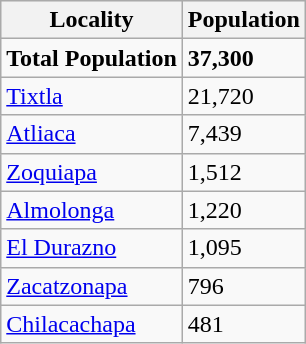<table class="wikitable">
<tr style="background:#efefef;">
<th><strong>Locality</strong></th>
<th><strong>Population</strong></th>
</tr>
<tr>
<td><strong>Total Population</strong></td>
<td><strong>37,300</strong></td>
</tr>
<tr>
<td><a href='#'>Tixtla</a></td>
<td>21,720</td>
</tr>
<tr>
<td><a href='#'>Atliaca</a></td>
<td>7,439</td>
</tr>
<tr>
<td><a href='#'>Zoquiapa</a></td>
<td>1,512</td>
</tr>
<tr>
<td><a href='#'>Almolonga</a></td>
<td>1,220</td>
</tr>
<tr>
<td><a href='#'>El Durazno</a></td>
<td>1,095</td>
</tr>
<tr>
<td><a href='#'>Zacatzonapa</a></td>
<td>796</td>
</tr>
<tr>
<td><a href='#'>Chilacachapa</a></td>
<td>481</td>
</tr>
</table>
